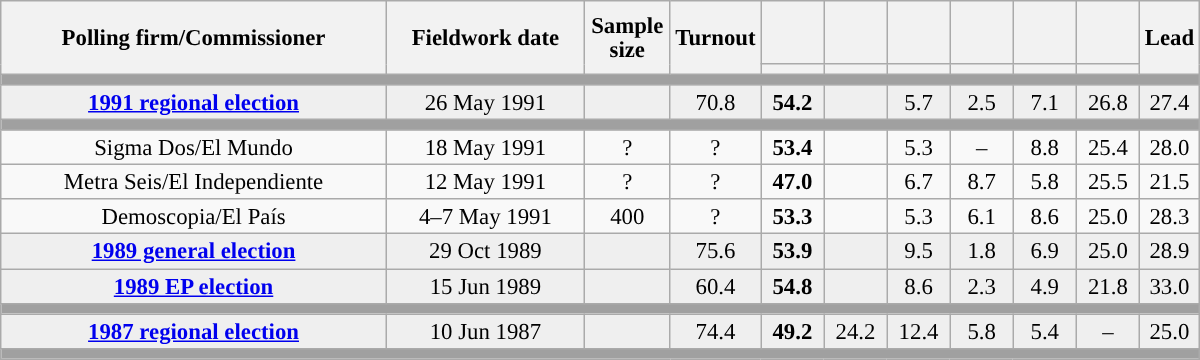<table class="wikitable collapsible collapsed" style="text-align:center; font-size:95%; line-height:16px;">
<tr style="height:42px;">
<th style="width:250px;" rowspan="2">Polling firm/Commissioner</th>
<th style="width:125px;" rowspan="2">Fieldwork date</th>
<th style="width:50px;" rowspan="2">Sample size</th>
<th style="width:45px;" rowspan="2">Turnout</th>
<th style="width:35px;"></th>
<th style="width:35px;"></th>
<th style="width:35px;"></th>
<th style="width:35px;"></th>
<th style="width:35px;"></th>
<th style="width:35px;"></th>
<th style="width:30px;" rowspan="2">Lead</th>
</tr>
<tr>
<th style="color:inherit;background:"></th>
<th style="color:inherit;background:"></th>
<th style="color:inherit;background:"></th>
<th style="color:inherit;background:"></th>
<th style="color:inherit;background:"></th>
<th style="color:inherit;background:"></th>
</tr>
<tr>
<td colspan="11" style="background:#A0A0A0"></td>
</tr>
<tr style="background:#EFEFEF;">
<td><strong><a href='#'>1991 regional election</a></strong></td>
<td>26 May 1991</td>
<td></td>
<td>70.8</td>
<td><strong>54.2</strong><br></td>
<td></td>
<td>5.7<br></td>
<td>2.5<br></td>
<td>7.1<br></td>
<td>26.8<br></td>
<td style="background:">27.4</td>
</tr>
<tr>
<td colspan="11" style="background:#A0A0A0"></td>
</tr>
<tr>
<td>Sigma Dos/El Mundo</td>
<td>18 May 1991</td>
<td>?</td>
<td>?</td>
<td><strong>53.4</strong><br></td>
<td></td>
<td>5.3<br></td>
<td>–</td>
<td>8.8<br></td>
<td>25.4<br></td>
<td style="background:">28.0</td>
</tr>
<tr>
<td>Metra Seis/El Independiente</td>
<td>12 May 1991</td>
<td>?</td>
<td>?</td>
<td><strong>47.0</strong><br></td>
<td></td>
<td>6.7<br></td>
<td>8.7<br></td>
<td>5.8<br></td>
<td>25.5<br></td>
<td style="background:">21.5</td>
</tr>
<tr>
<td>Demoscopia/El País</td>
<td>4–7 May 1991</td>
<td>400</td>
<td>?</td>
<td><strong>53.3</strong><br></td>
<td></td>
<td>5.3<br></td>
<td>6.1<br></td>
<td>8.6<br></td>
<td>25.0<br></td>
<td style="background:">28.3</td>
</tr>
<tr style="background:#EFEFEF;">
<td><strong><a href='#'>1989 general election</a></strong></td>
<td>29 Oct 1989</td>
<td></td>
<td>75.6</td>
<td><strong>53.9</strong><br></td>
<td></td>
<td>9.5<br></td>
<td>1.8<br></td>
<td>6.9<br></td>
<td>25.0<br></td>
<td style="background:">28.9</td>
</tr>
<tr style="background:#EFEFEF;">
<td><strong><a href='#'>1989 EP election</a></strong></td>
<td>15 Jun 1989</td>
<td></td>
<td>60.4</td>
<td><strong>54.8</strong><br></td>
<td></td>
<td>8.6<br></td>
<td>2.3<br></td>
<td>4.9<br></td>
<td>21.8<br></td>
<td style="background:">33.0</td>
</tr>
<tr>
<td colspan="11" style="background:#A0A0A0"></td>
</tr>
<tr style="background:#EFEFEF;">
<td><strong><a href='#'>1987 regional election</a></strong></td>
<td>10 Jun 1987</td>
<td></td>
<td>74.4</td>
<td><strong>49.2</strong><br></td>
<td>24.2<br></td>
<td>12.4<br></td>
<td>5.8<br></td>
<td>5.4<br></td>
<td>–</td>
<td style="background:">25.0</td>
</tr>
<tr>
<td colspan="11" style="background:#A0A0A0"></td>
</tr>
</table>
